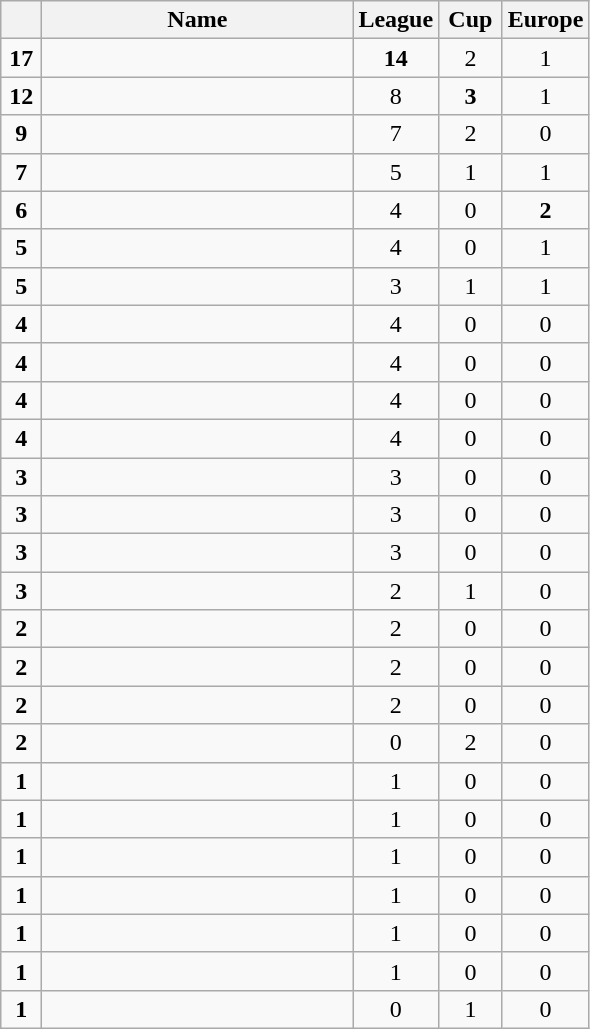<table class="wikitable sortable" style="text-align:center">
<tr>
<th width="20"></th>
<th width="200">Name</th>
<th width="35">League</th>
<th width="35">Cup</th>
<th width="35">Europe</th>
</tr>
<tr>
<td><strong>17</strong></td>
<td></td>
<td><strong>14</strong></td>
<td>2</td>
<td>1</td>
</tr>
<tr>
<td><strong>12</strong></td>
<td></td>
<td>8</td>
<td><strong>3</strong></td>
<td>1</td>
</tr>
<tr>
<td><strong>9</strong></td>
<td></td>
<td>7</td>
<td>2</td>
<td>0</td>
</tr>
<tr>
<td><strong>7</strong></td>
<td></td>
<td>5</td>
<td>1</td>
<td>1</td>
</tr>
<tr>
<td><strong>6</strong></td>
<td></td>
<td>4</td>
<td>0</td>
<td><strong>2</strong></td>
</tr>
<tr>
<td><strong>5</strong></td>
<td></td>
<td>4</td>
<td>0</td>
<td>1</td>
</tr>
<tr>
<td><strong>5</strong></td>
<td></td>
<td>3</td>
<td>1</td>
<td>1</td>
</tr>
<tr>
<td><strong>4</strong></td>
<td></td>
<td>4</td>
<td>0</td>
<td>0</td>
</tr>
<tr>
<td><strong>4</strong></td>
<td></td>
<td>4</td>
<td>0</td>
<td>0</td>
</tr>
<tr>
<td><strong>4</strong></td>
<td></td>
<td>4</td>
<td>0</td>
<td>0</td>
</tr>
<tr>
<td><strong>4</strong></td>
<td></td>
<td>4</td>
<td>0</td>
<td>0</td>
</tr>
<tr>
<td><strong>3</strong></td>
<td></td>
<td>3</td>
<td>0</td>
<td>0</td>
</tr>
<tr>
<td><strong>3</strong></td>
<td></td>
<td>3</td>
<td>0</td>
<td>0</td>
</tr>
<tr>
<td><strong>3</strong></td>
<td></td>
<td>3</td>
<td>0</td>
<td>0</td>
</tr>
<tr>
<td><strong>3</strong></td>
<td></td>
<td>2</td>
<td>1</td>
<td>0</td>
</tr>
<tr>
<td><strong>2</strong></td>
<td></td>
<td>2</td>
<td>0</td>
<td>0</td>
</tr>
<tr>
<td><strong>2</strong></td>
<td></td>
<td>2</td>
<td>0</td>
<td>0</td>
</tr>
<tr>
<td><strong>2</strong></td>
<td></td>
<td>2</td>
<td>0</td>
<td>0</td>
</tr>
<tr>
<td><strong>2</strong></td>
<td></td>
<td>0</td>
<td>2</td>
<td>0</td>
</tr>
<tr>
<td><strong>1</strong></td>
<td></td>
<td>1</td>
<td>0</td>
<td>0</td>
</tr>
<tr>
<td><strong>1</strong></td>
<td></td>
<td>1</td>
<td>0</td>
<td>0</td>
</tr>
<tr>
<td><strong>1</strong></td>
<td></td>
<td>1</td>
<td>0</td>
<td>0</td>
</tr>
<tr>
<td><strong>1</strong></td>
<td></td>
<td>1</td>
<td>0</td>
<td>0</td>
</tr>
<tr>
<td><strong>1</strong></td>
<td></td>
<td>1</td>
<td>0</td>
<td>0</td>
</tr>
<tr>
<td><strong>1</strong></td>
<td></td>
<td>1</td>
<td>0</td>
<td>0</td>
</tr>
<tr>
<td><strong>1</strong></td>
<td></td>
<td>0</td>
<td>1</td>
<td>0</td>
</tr>
</table>
